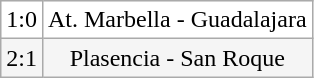<table class="wikitable">
<tr align=center bgcolor=white>
<td>1:0</td>
<td>At. Marbella - Guadalajara</td>
</tr>
<tr align=center bgcolor=#F5F5F5>
<td>2:1</td>
<td>Plasencia - San Roque</td>
</tr>
</table>
